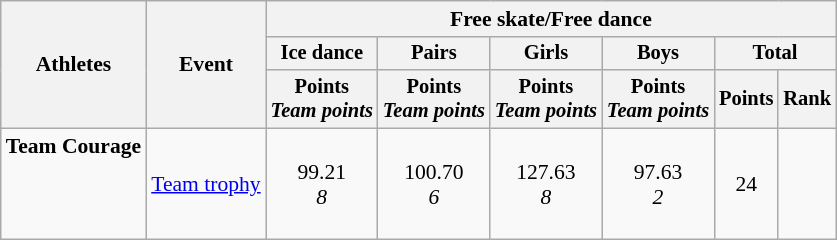<table class="wikitable" style="font-size:90%">
<tr>
<th rowspan=3>Athletes</th>
<th rowspan=3>Event</th>
<th colspan=6>Free skate/Free dance</th>
</tr>
<tr style="font-size:95%">
<th>Ice dance</th>
<th>Pairs</th>
<th>Girls</th>
<th>Boys</th>
<th colspan=2>Total</th>
</tr>
<tr style="font-size:95%">
<th>Points<br><em>Team points</em></th>
<th>Points<br><em>Team points</em></th>
<th>Points<br><em>Team points</em></th>
<th>Points<br><em>Team points</em></th>
<th>Points</th>
<th>Rank</th>
</tr>
<tr align=center>
<td align=left><strong>Team Courage</strong><br><strong><br><br><br></strong></td>
<td rowspan=2 align=left><a href='#'>Team trophy</a></td>
<td>99.21<br><em>8</em></td>
<td>100.70<br><em>6</em></td>
<td>127.63<br><em>8</em></td>
<td>97.63<br><em>2</em></td>
<td>24</td>
<td></td>
</tr>
</table>
